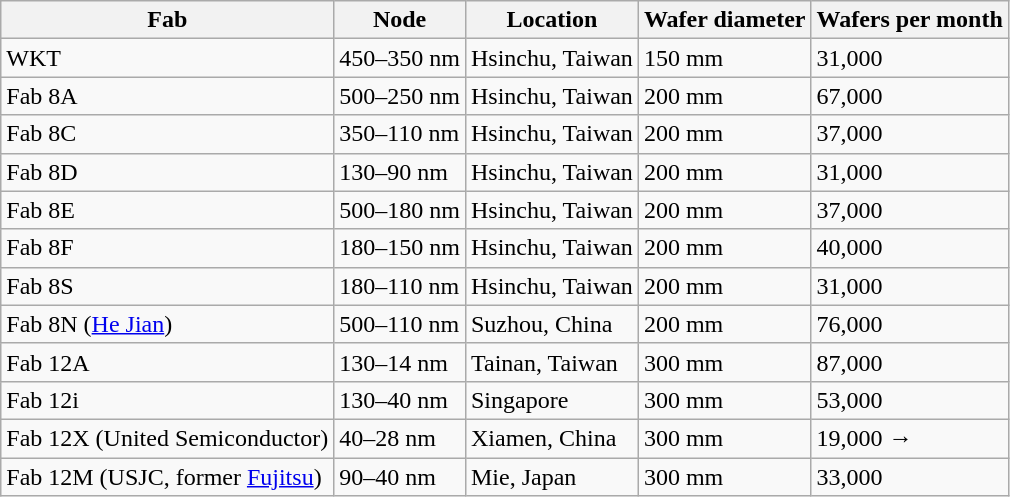<table class="wikitable">
<tr>
<th>Fab</th>
<th>Node</th>
<th>Location</th>
<th>Wafer diameter</th>
<th>Wafers per month</th>
</tr>
<tr>
<td>WKT</td>
<td>450–350 nm</td>
<td>Hsinchu, Taiwan</td>
<td>150 mm</td>
<td>31,000</td>
</tr>
<tr>
<td>Fab 8A</td>
<td>500–250 nm</td>
<td>Hsinchu, Taiwan</td>
<td>200 mm</td>
<td>67,000</td>
</tr>
<tr>
<td>Fab 8C</td>
<td>350–110 nm</td>
<td>Hsinchu, Taiwan</td>
<td>200 mm</td>
<td>37,000</td>
</tr>
<tr>
<td>Fab 8D</td>
<td>130–90 nm</td>
<td>Hsinchu, Taiwan</td>
<td>200 mm</td>
<td>31,000</td>
</tr>
<tr>
<td>Fab 8E</td>
<td>500–180 nm</td>
<td>Hsinchu, Taiwan</td>
<td>200 mm</td>
<td>37,000</td>
</tr>
<tr>
<td>Fab 8F</td>
<td>180–150 nm</td>
<td>Hsinchu, Taiwan</td>
<td>200 mm</td>
<td>40,000</td>
</tr>
<tr>
<td>Fab 8S</td>
<td>180–110 nm</td>
<td>Hsinchu, Taiwan</td>
<td>200 mm</td>
<td>31,000</td>
</tr>
<tr>
<td>Fab 8N (<a href='#'>He Jian</a>)</td>
<td>500–110 nm</td>
<td>Suzhou, China</td>
<td>200 mm</td>
<td>76,000</td>
</tr>
<tr>
<td>Fab 12A</td>
<td>130–14 nm</td>
<td>Tainan, Taiwan</td>
<td>300 mm</td>
<td>87,000</td>
</tr>
<tr>
<td>Fab 12i</td>
<td>130–40 nm</td>
<td>Singapore</td>
<td>300 mm</td>
<td>53,000</td>
</tr>
<tr>
<td>Fab 12X (United Semiconductor)</td>
<td>40–28 nm</td>
<td>Xiamen, China</td>
<td>300 mm</td>
<td>19,000 → </td>
</tr>
<tr>
<td>Fab 12M (USJC, former <a href='#'>Fujitsu</a>)</td>
<td>90–40 nm</td>
<td>Mie, Japan</td>
<td>300 mm</td>
<td>33,000</td>
</tr>
</table>
